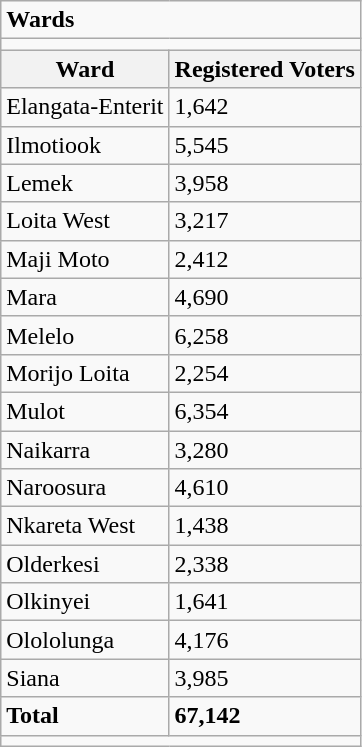<table class="wikitable">
<tr>
<td colspan="2"><strong>Wards</strong></td>
</tr>
<tr>
<td colspan="2"></td>
</tr>
<tr>
<th>Ward</th>
<th>Registered Voters</th>
</tr>
<tr>
<td>Elangata-Enterit</td>
<td>1,642</td>
</tr>
<tr>
<td>Ilmotiook</td>
<td>5,545</td>
</tr>
<tr>
<td>Lemek</td>
<td>3,958</td>
</tr>
<tr>
<td>Loita West</td>
<td>3,217</td>
</tr>
<tr>
<td>Maji Moto</td>
<td>2,412</td>
</tr>
<tr>
<td>Mara</td>
<td>4,690</td>
</tr>
<tr>
<td>Melelo</td>
<td>6,258</td>
</tr>
<tr>
<td>Morijo Loita</td>
<td>2,254</td>
</tr>
<tr>
<td>Mulot</td>
<td>6,354</td>
</tr>
<tr>
<td>Naikarra</td>
<td>3,280</td>
</tr>
<tr>
<td>Naroosura</td>
<td>4,610</td>
</tr>
<tr>
<td>Nkareta West</td>
<td>1,438</td>
</tr>
<tr>
<td>Olderkesi</td>
<td>2,338</td>
</tr>
<tr>
<td>Olkinyei</td>
<td>1,641</td>
</tr>
<tr>
<td>Olololunga</td>
<td>4,176</td>
</tr>
<tr>
<td>Siana</td>
<td>3,985</td>
</tr>
<tr>
<td><strong>Total</strong></td>
<td><strong>67,142</strong></td>
</tr>
<tr>
<td colspan="2"></td>
</tr>
</table>
